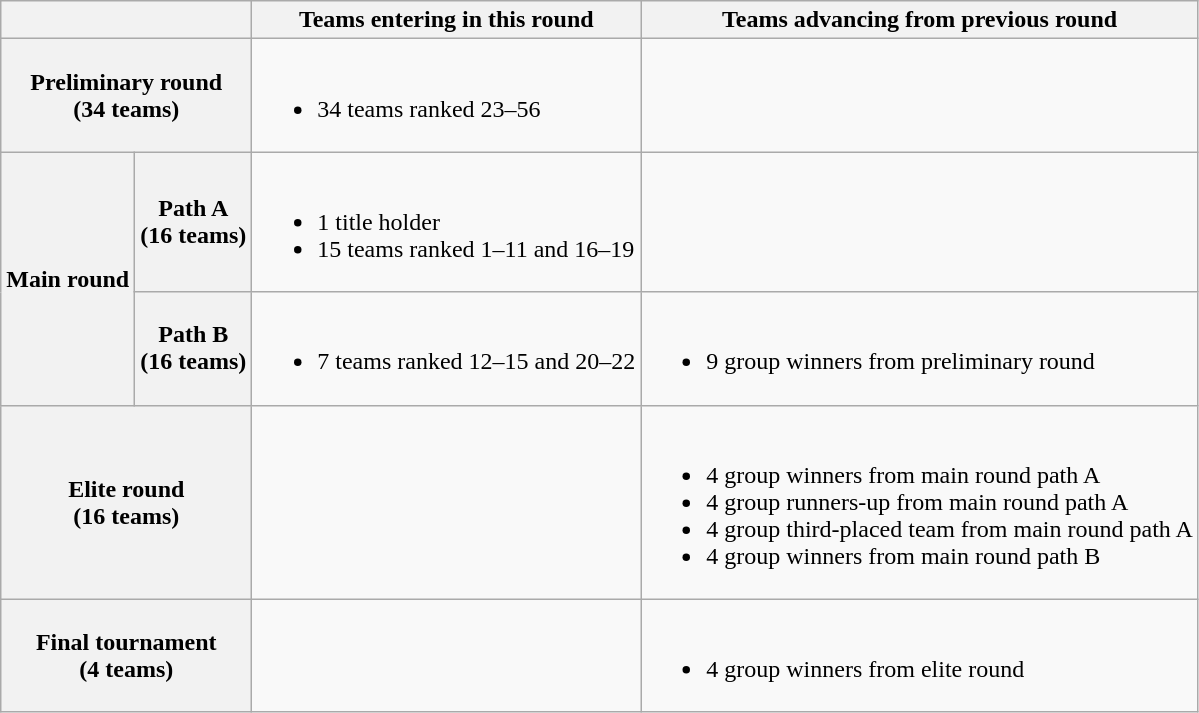<table class="wikitable">
<tr>
<th colspan=2></th>
<th>Teams entering in this round</th>
<th>Teams advancing from previous round</th>
</tr>
<tr>
<th colspan=2>Preliminary round<br>(34 teams)</th>
<td><br><ul><li>34 teams ranked 23–56</li></ul></td>
<td></td>
</tr>
<tr>
<th rowspan=2>Main round</th>
<th>Path A<br>(16 teams)</th>
<td><br><ul><li>1 title holder</li><li>15 teams ranked 1–11 and 16–19</li></ul></td>
<td></td>
</tr>
<tr>
<th>Path B<br>(16 teams)</th>
<td><br><ul><li>7 teams ranked 12–15 and 20–22</li></ul></td>
<td><br><ul><li>9 group winners from preliminary round</li></ul></td>
</tr>
<tr>
<th colspan=2>Elite round<br>(16 teams)</th>
<td></td>
<td><br><ul><li>4 group winners from main round path A</li><li>4 group runners-up from main round path A</li><li>4 group third-placed team from main round path A</li><li>4 group winners from main round path B</li></ul></td>
</tr>
<tr>
<th colspan=2>Final tournament<br>(4 teams)</th>
<td></td>
<td><br><ul><li>4 group winners from elite round</li></ul></td>
</tr>
</table>
